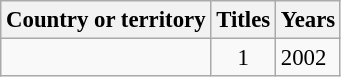<table class="wikitable" style="font-size:95%;">
<tr>
<th>Country or territory</th>
<th>Titles</th>
<th>Years</th>
</tr>
<tr>
<td></td>
<td rowspan="2" style="text-align:center;">1</td>
<td>2002</td>
</tr>
</table>
